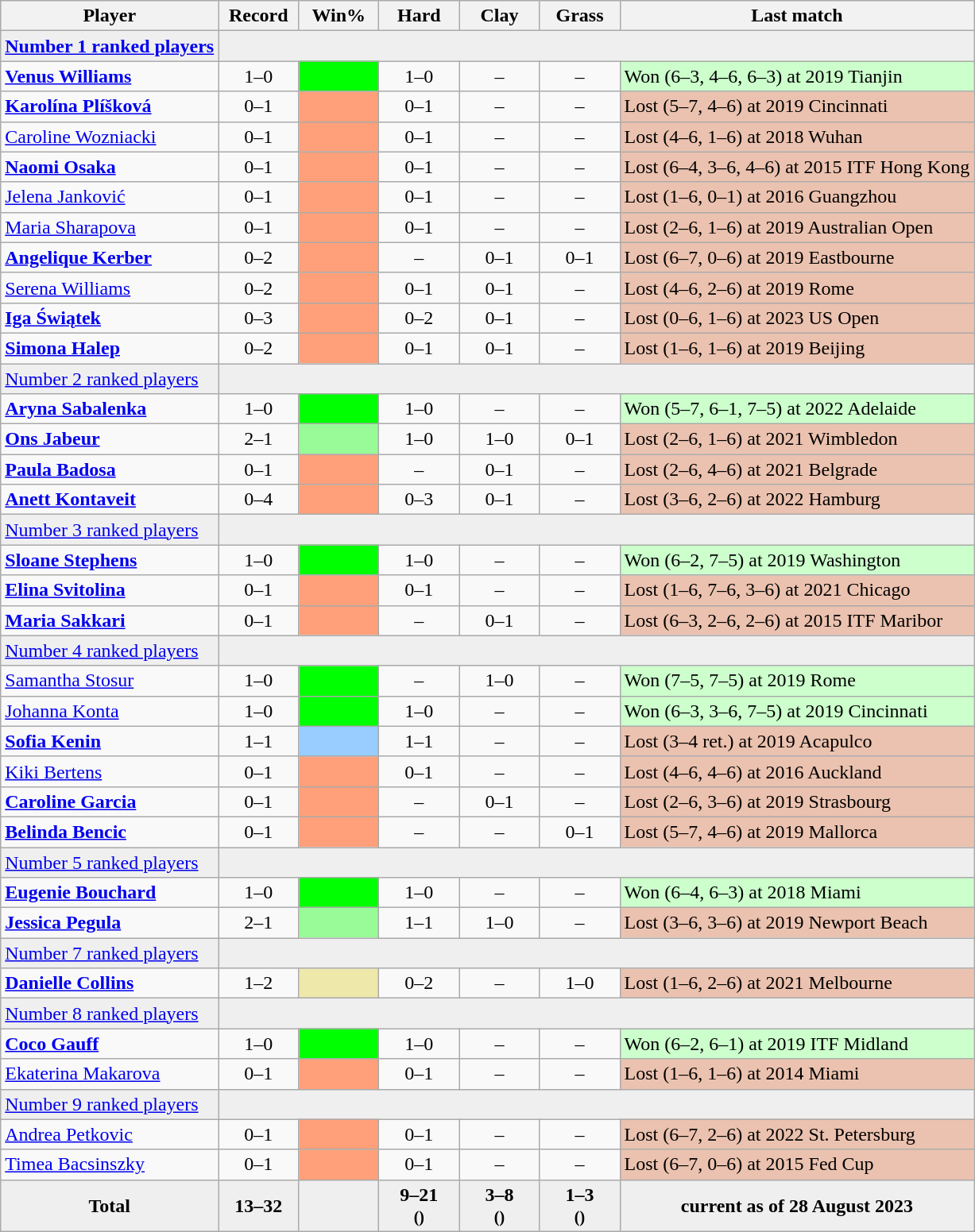<table class="wikitable sortable nowrap" style="text-align:center">
<tr>
<th>Player</th>
<th width="60">Record</th>
<th width="60">Win%</th>
<th bgcolor="CCCCFF" width="60">Hard</th>
<th bgcolor="EBC2AF" width="60">Clay</th>
<th bgcolor="CCFFCC" width="60">Grass</th>
<th>Last match</th>
</tr>
<tr bgcolor="efefef">
<td align="left"><strong><a href='#'>Number 1 ranked players</a></strong></td>
<td colspan="6"></td>
</tr>
<tr>
<td align=left><strong> <a href='#'>Venus Williams</a></strong></td>
<td>1–0</td>
<td bgcolor=lime></td>
<td>1–0</td>
<td>–</td>
<td>–</td>
<td bgcolor=#cfc align=left>Won (6–3, 4–6, 6–3) at 2019 Tianjin</td>
</tr>
<tr>
<td align="left"><strong> <a href='#'>Karolína Plíšková</a></strong></td>
<td>0–1</td>
<td bgcolor="ffa07a"></td>
<td>0–1</td>
<td>–</td>
<td>–</td>
<td bgcolor="ebc2af" align="left">Lost (5–7, 4–6) at 2019 Cincinnati</td>
</tr>
<tr>
<td align=left> <a href='#'>Caroline Wozniacki</a></td>
<td>0–1</td>
<td bgcolor="ffa07a"></td>
<td>0–1</td>
<td>–</td>
<td>–</td>
<td bgcolor=ebc2af align=left>Lost (4–6, 1–6) at 2018 Wuhan</td>
</tr>
<tr>
<td align=left><strong> <a href='#'>Naomi Osaka</a></strong></td>
<td>0–1</td>
<td bgcolor="ffa07a"></td>
<td>0–1</td>
<td>–</td>
<td>–</td>
<td bgcolor=ebc2af align=left>Lost (6–4, 3–6, 4–6) at 2015 ITF Hong Kong</td>
</tr>
<tr>
<td align=left> <a href='#'>Jelena Janković</a></td>
<td>0–1</td>
<td bgcolor="ffa07a"></td>
<td>0–1</td>
<td>–</td>
<td>–</td>
<td bgcolor=ebc2af align=left>Lost (1–6, 0–1) at 2016 Guangzhou</td>
</tr>
<tr>
<td align=left> <a href='#'>Maria Sharapova</a></td>
<td>0–1</td>
<td bgcolor="ffa07a"></td>
<td>0–1</td>
<td>–</td>
<td>–</td>
<td bgcolor=ebc2af align=left>Lost (2–6, 1–6) at 2019 Australian Open</td>
</tr>
<tr>
<td align="left"><strong> <a href='#'>Angelique Kerber</a></strong></td>
<td>0–2</td>
<td bgcolor="ffa07a"></td>
<td>–</td>
<td>0–1</td>
<td>0–1</td>
<td bgcolor=ebc2af align=left>Lost (6–7, 0–6) at 2019 Eastbourne</td>
</tr>
<tr>
<td align="left"> <a href='#'>Serena Williams</a></td>
<td>0–2</td>
<td bgcolor="ffa07a"></td>
<td>0–1</td>
<td>0–1</td>
<td>–</td>
<td bgcolor=ebc2af align=left>Lost (4–6, 2–6) at 2019 Rome</td>
</tr>
<tr>
<td align="left"><strong> <a href='#'>Iga Świątek</a></strong></td>
<td>0–3</td>
<td bgcolor="ffa07a"></td>
<td>0–2</td>
<td>0–1</td>
<td>–</td>
<td bgcolor=ebc2af align=left>Lost (0–6, 1–6) at 2023 US Open</td>
</tr>
<tr>
<td align=left><strong> <a href='#'>Simona Halep</a></strong></td>
<td>0–2</td>
<td bgcolor="ffa07a"></td>
<td>0–1</td>
<td>0–1</td>
<td>–</td>
<td bgcolor=ebc2af align=left>Lost (1–6, 1–6) at 2019 Beijing</td>
</tr>
<tr bgcolor=efefef>
<td align=left><a href='#'>Number 2 ranked players</a></td>
<td colspan="6"></td>
</tr>
<tr>
<td align=left><strong> <a href='#'>Aryna Sabalenka</a></strong></td>
<td>1–0</td>
<td bgcolor="lime"></td>
<td>1–0</td>
<td>–</td>
<td>–</td>
<td bgcolor=#cfc align=left>Won (5–7, 6–1, 7–5) at 2022 Adelaide</td>
</tr>
<tr>
<td align=left><strong> <a href='#'>Ons Jabeur</a></strong></td>
<td>2–1</td>
<td bgcolor="#98FB98"></td>
<td>1–0</td>
<td>1–0</td>
<td>0–1</td>
<td bgcolor=ebc2af align=left>Lost (2–6, 1–6) at 2021 Wimbledon</td>
</tr>
<tr>
<td align=left><strong> <a href='#'>Paula Badosa</a></strong></td>
<td>0–1</td>
<td bgcolor="ffa07a"></td>
<td>–</td>
<td>0–1</td>
<td>–</td>
<td bgcolor=ebc2af align=left>Lost (2–6, 4–6) at 2021 Belgrade</td>
</tr>
<tr>
<td align=left><strong> <a href='#'>Anett Kontaveit</a></strong></td>
<td>0–4</td>
<td bgcolor="ffa07a"></td>
<td>0–3</td>
<td>0–1</td>
<td>–</td>
<td bgcolor=ebc2af align=left>Lost (3–6, 2–6) at 2022 Hamburg</td>
</tr>
<tr bgcolor=efefef>
<td align=left><a href='#'>Number 3 ranked players</a></td>
<td colspan="6"></td>
</tr>
<tr>
<td align=left><strong> <a href='#'>Sloane Stephens</a></strong></td>
<td>1–0</td>
<td bgcolor="lime"></td>
<td>1–0</td>
<td>–</td>
<td>–</td>
<td bgcolor=#cfc align=left>Won (6–2, 7–5) at 2019 Washington</td>
</tr>
<tr>
<td align=left><strong> <a href='#'>Elina Svitolina</a></strong></td>
<td>0–1</td>
<td bgcolor="ffa07a"></td>
<td>0–1</td>
<td>–</td>
<td>–</td>
<td bgcolor=ebc2af align=left>Lost (1–6, 7–6, 3–6) at 2021 Chicago</td>
</tr>
<tr>
<td align=left><strong> <a href='#'>Maria Sakkari</a></strong></td>
<td>0–1</td>
<td bgcolor="ffa07a"></td>
<td>–</td>
<td>0–1</td>
<td>–</td>
<td bgcolor=ebc2af align=left>Lost (6–3, 2–6, 2–6) at 2015 ITF Maribor</td>
</tr>
<tr bgcolor=efefef>
<td align=left><a href='#'>Number 4 ranked players</a></td>
<td colspan="6"></td>
</tr>
<tr>
<td align=left> <a href='#'>Samantha Stosur</a></td>
<td>1–0</td>
<td bgcolor="lime"></td>
<td>–</td>
<td>1–0</td>
<td>–</td>
<td bgcolor=#cfc align=left>Won (7–5, 7–5) at 2019 Rome</td>
</tr>
<tr>
<td align=left> <a href='#'>Johanna Konta</a></td>
<td>1–0</td>
<td bgcolor="lime"></td>
<td>1–0</td>
<td>–</td>
<td>–</td>
<td bgcolor=#cfc align=left>Won (6–3, 3–6, 7–5) at 2019 Cincinnati</td>
</tr>
<tr>
<td align=left><strong> <a href='#'>Sofia Kenin</a></strong></td>
<td>1–1</td>
<td bgcolor="#9cf"></td>
<td>1–1</td>
<td>–</td>
<td>–</td>
<td bgcolor=ebc2af align=left>Lost (3–4 ret.) at 2019 Acapulco</td>
</tr>
<tr>
<td align=left> <a href='#'>Kiki Bertens</a></td>
<td>0–1</td>
<td bgcolor="ffa07a"></td>
<td>0–1</td>
<td>–</td>
<td>–</td>
<td bgcolor=ebc2af align=left>Lost (4–6, 4–6) at 2016 Auckland</td>
</tr>
<tr>
<td align=left><strong> <a href='#'>Caroline Garcia</a></strong></td>
<td>0–1</td>
<td bgcolor="ffa07a"></td>
<td>–</td>
<td>0–1</td>
<td>–</td>
<td bgcolor=ebc2af align=left>Lost (2–6, 3–6) at 2019 Strasbourg</td>
</tr>
<tr>
<td align=left><strong> <a href='#'>Belinda Bencic</a></strong></td>
<td>0–1</td>
<td bgcolor="ffa07a"></td>
<td>–</td>
<td>–</td>
<td>0–1</td>
<td bgcolor=ebc2af align=left>Lost (5–7, 4–6) at 2019 Mallorca</td>
</tr>
<tr bgcolor=efefef>
<td align=left><a href='#'>Number 5 ranked players</a></td>
<td colspan="6"></td>
</tr>
<tr>
<td align=left><strong> <a href='#'>Eugenie Bouchard</a></strong></td>
<td>1–0</td>
<td bgcolor="lime"></td>
<td>1–0</td>
<td>–</td>
<td>–</td>
<td bgcolor=#cfc align=left>Won (6–4, 6–3) at 2018 Miami</td>
</tr>
<tr>
<td align=left><strong> <a href='#'>Jessica Pegula</a></strong></td>
<td>2–1</td>
<td bgcolor="98FB98"></td>
<td>1–1</td>
<td>1–0</td>
<td>–</td>
<td bgcolor=ebc2af align=left>Lost (3–6, 3–6) at 2019 Newport Beach</td>
</tr>
<tr bgcolor=efefef>
<td align=left><a href='#'>Number 7 ranked players</a></td>
<td colspan="6"></td>
</tr>
<tr>
<td align=left><strong> <a href='#'>Danielle Collins</a></strong></td>
<td>1–2</td>
<td bgcolor="eee8aa"></td>
<td>0–2</td>
<td>–</td>
<td>1–0</td>
<td bgcolor=ebc2af align=left>Lost (1–6, 2–6) at 2021 Melbourne</td>
</tr>
<tr bgcolor=efefef>
<td align=left><a href='#'>Number 8 ranked players</a></td>
<td colspan="6"></td>
</tr>
<tr>
<td align=left><strong> <a href='#'>Coco Gauff</a></strong></td>
<td>1–0</td>
<td bgcolor="lime"></td>
<td>1–0</td>
<td>–</td>
<td>–</td>
<td bgcolor=#cfc align=left>Won (6–2, 6–1) at 2019 ITF Midland</td>
</tr>
<tr>
<td align=left> <a href='#'>Ekaterina Makarova</a></td>
<td>0–1</td>
<td bgcolor="ffa07a"></td>
<td>0–1</td>
<td>–</td>
<td>–</td>
<td bgcolor=ebc2af align=left>Lost (1–6, 1–6) at 2014 Miami</td>
</tr>
<tr bgcolor=efefef>
<td align=left><a href='#'>Number 9 ranked players</a></td>
<td colspan="6"></td>
</tr>
<tr>
<td align=left> <a href='#'>Andrea Petkovic</a></td>
<td>0–1</td>
<td bgcolor="ffa07a"></td>
<td>0–1</td>
<td>–</td>
<td>–</td>
<td bgcolor=ebc2af align=left>Lost (6–7, 2–6) at 2022 St. Petersburg</td>
</tr>
<tr>
<td align=left> <a href='#'>Timea Bacsinszky</a></td>
<td>0–1</td>
<td bgcolor="ffa07a"></td>
<td>0–1</td>
<td>–</td>
<td>–</td>
<td bgcolor=ebc2af align=left>Lost (6–7, 0–6) at 2015 Fed Cup</td>
</tr>
<tr class="sortbottom" style="background:#efefef;font-weight:bold">
<td>Total</td>
<td>13–32</td>
<td></td>
<td>9–21<br> <small>()</small></td>
<td>3–8 <br> <small>()</small></td>
<td>1–3<br> <small>()</small></td>
<td>current as of 28 August 2023</td>
</tr>
</table>
